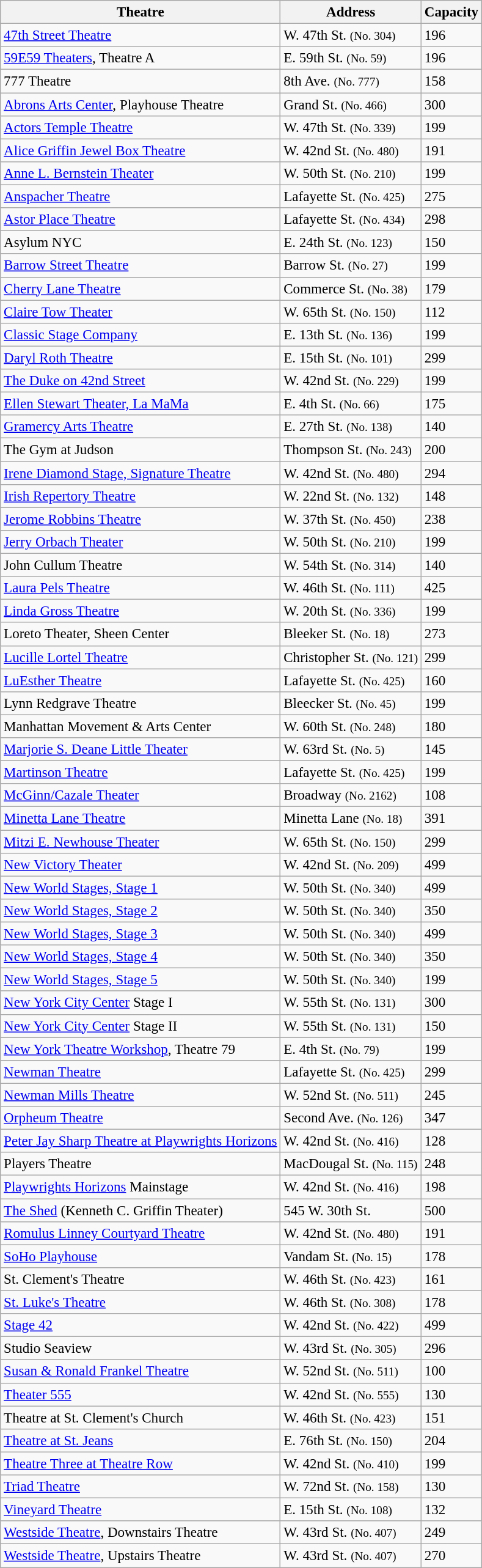<table class="sortable wikitable" style="font-size:96%;">
<tr>
<th>Theatre</th>
<th>Address</th>
<th>Capacity</th>
</tr>
<tr>
<td><a href='#'>47th Street Theatre</a></td>
<td>W. 47th St. <small>(No. 304)</small></td>
<td>196</td>
</tr>
<tr>
<td><a href='#'>59E59 Theaters</a>, Theatre A</td>
<td>E. 59th St. <small>(No. 59)</small></td>
<td>196</td>
</tr>
<tr>
<td>777 Theatre</td>
<td>8th Ave. <small>(No. 777)</small></td>
<td>158</td>
</tr>
<tr>
<td><a href='#'>Abrons Arts Center</a>, Playhouse Theatre</td>
<td>Grand St. <small>(No. 466)</small></td>
<td>300</td>
</tr>
<tr>
<td><a href='#'>Actors Temple Theatre</a></td>
<td>W. 47th St. <small>(No. 339)</small></td>
<td>199</td>
</tr>
<tr>
<td><a href='#'>Alice Griffin Jewel Box Theatre</a></td>
<td>W. 42nd St. <small>(No. 480)</small></td>
<td>191</td>
</tr>
<tr>
<td><a href='#'>Anne L. Bernstein Theater</a></td>
<td>W. 50th St. <small>(No. 210)</small></td>
<td>199</td>
</tr>
<tr>
<td><a href='#'>Anspacher Theatre</a></td>
<td>Lafayette St. <small>(No. 425)</small></td>
<td>275</td>
</tr>
<tr>
<td><a href='#'>Astor Place Theatre</a></td>
<td>Lafayette St. <small>(No. 434)</small></td>
<td>298</td>
</tr>
<tr>
<td>Asylum NYC</td>
<td>E. 24th St. <small>(No. 123)</small></td>
<td>150</td>
</tr>
<tr>
<td><a href='#'>Barrow Street Theatre</a></td>
<td>Barrow St. <small>(No. 27)</small></td>
<td>199</td>
</tr>
<tr>
<td><a href='#'>Cherry Lane Theatre</a></td>
<td>Commerce St. <small>(No. 38)</small></td>
<td>179</td>
</tr>
<tr>
<td><a href='#'>Claire Tow Theater</a></td>
<td>W. 65th St. <small>(No. 150)</small></td>
<td>112</td>
</tr>
<tr>
<td><a href='#'>Classic Stage Company</a></td>
<td>E. 13th St. <small>(No. 136)</small></td>
<td>199</td>
</tr>
<tr>
<td><a href='#'>Daryl Roth Theatre</a></td>
<td>E. 15th St. <small>(No. 101)</small></td>
<td>299</td>
</tr>
<tr>
<td><a href='#'>The Duke on 42nd Street</a></td>
<td>W. 42nd St. <small>(No. 229)</small></td>
<td>199</td>
</tr>
<tr>
<td><a href='#'>Ellen Stewart Theater, La MaMa</a></td>
<td>E. 4th St. <small>(No. 66)</small></td>
<td>175</td>
</tr>
<tr>
<td><a href='#'>Gramercy Arts Theatre</a></td>
<td>E. 27th St. <small>(No. 138)</small></td>
<td>140</td>
</tr>
<tr>
<td>The Gym at Judson</td>
<td>Thompson St. <small>(No. 243)</small></td>
<td>200</td>
</tr>
<tr>
<td><a href='#'>Irene Diamond Stage, Signature Theatre</a></td>
<td>W. 42nd St. <small>(No. 480)</small></td>
<td>294</td>
</tr>
<tr>
<td><a href='#'>Irish Repertory Theatre</a></td>
<td>W. 22nd St. <small>(No. 132)</small></td>
<td>148</td>
</tr>
<tr>
<td><a href='#'>Jerome Robbins Theatre</a></td>
<td>W. 37th St. <small>(No. 450)</small></td>
<td>238</td>
</tr>
<tr>
<td><a href='#'>Jerry Orbach Theater</a></td>
<td>W. 50th St. <small>(No. 210)</small></td>
<td>199</td>
</tr>
<tr>
<td>John Cullum Theatre</td>
<td>W. 54th St. <small>(No. 314)</small></td>
<td>140</td>
</tr>
<tr>
<td><a href='#'>Laura Pels Theatre</a></td>
<td>W. 46th St. <small>(No. 111)</small></td>
<td>425</td>
</tr>
<tr>
<td><a href='#'>Linda Gross Theatre</a></td>
<td>W. 20th St. <small>(No. 336)</small></td>
<td>199</td>
</tr>
<tr>
<td>Loreto Theater, Sheen Center</td>
<td>Bleeker St. <small>(No. 18)</small></td>
<td>273</td>
</tr>
<tr>
<td><a href='#'>Lucille Lortel Theatre</a></td>
<td>Christopher St. <small>(No. 121)</small></td>
<td>299</td>
</tr>
<tr>
<td><a href='#'>LuEsther Theatre</a></td>
<td>Lafayette St. <small>(No. 425)</small></td>
<td>160</td>
</tr>
<tr>
<td>Lynn Redgrave Theatre</td>
<td>Bleecker St. <small>(No. 45)</small></td>
<td>199</td>
</tr>
<tr>
<td>Manhattan Movement & Arts Center</td>
<td>W. 60th St. <small>(No. 248)</small></td>
<td>180</td>
</tr>
<tr>
<td><a href='#'>Marjorie S. Deane Little Theater</a></td>
<td>W. 63rd St. <small>(No. 5)</small></td>
<td>145</td>
</tr>
<tr>
<td><a href='#'>Martinson Theatre</a></td>
<td>Lafayette St. <small>(No. 425)</small></td>
<td>199</td>
</tr>
<tr>
<td><a href='#'>McGinn/Cazale Theater</a></td>
<td>Broadway <small>(No. 2162)</small></td>
<td>108</td>
</tr>
<tr>
<td><a href='#'>Minetta Lane Theatre</a></td>
<td>Minetta Lane <small>(No. 18)</small></td>
<td>391</td>
</tr>
<tr>
<td><a href='#'>Mitzi E. Newhouse Theater</a></td>
<td>W. 65th St. <small>(No. 150)</small></td>
<td>299</td>
</tr>
<tr>
<td><a href='#'>New Victory Theater</a></td>
<td>W. 42nd St. <small>(No. 209)</small></td>
<td>499</td>
</tr>
<tr>
<td><a href='#'>New World Stages, Stage 1</a></td>
<td>W. 50th St. <small>(No. 340)</small></td>
<td>499</td>
</tr>
<tr>
<td><a href='#'>New World Stages, Stage 2</a></td>
<td>W. 50th St. <small>(No. 340)</small></td>
<td>350</td>
</tr>
<tr>
<td><a href='#'>New World Stages, Stage 3</a></td>
<td>W. 50th St. <small>(No. 340)</small></td>
<td>499</td>
</tr>
<tr>
<td><a href='#'>New World Stages, Stage 4</a></td>
<td>W. 50th St. <small>(No. 340)</small></td>
<td>350</td>
</tr>
<tr>
<td><a href='#'>New World Stages, Stage 5</a></td>
<td>W. 50th St. <small>(No. 340)</small></td>
<td>199</td>
</tr>
<tr>
<td><a href='#'>New York City Center</a> Stage I</td>
<td>W. 55th St. <small>(No. 131)</small></td>
<td>300</td>
</tr>
<tr>
<td><a href='#'>New York City Center</a> Stage II</td>
<td>W. 55th St. <small>(No. 131)</small></td>
<td>150</td>
</tr>
<tr>
<td><a href='#'>New York Theatre Workshop</a>, Theatre 79</td>
<td>E. 4th St. <small>(No. 79)</small></td>
<td>199</td>
</tr>
<tr>
<td><a href='#'>Newman Theatre</a></td>
<td>Lafayette St. <small>(No. 425)</small></td>
<td>299</td>
</tr>
<tr>
<td><a href='#'>Newman Mills Theatre</a></td>
<td>W. 52nd St. <small>(No. 511)</small></td>
<td>245</td>
</tr>
<tr>
<td><a href='#'>Orpheum Theatre</a></td>
<td>Second Ave. <small>(No. 126)</small></td>
<td>347</td>
</tr>
<tr>
<td><a href='#'>Peter Jay Sharp Theatre at Playwrights Horizons</a></td>
<td>W. 42nd St. <small>(No. 416)</small></td>
<td>128</td>
</tr>
<tr>
<td>Players Theatre</td>
<td>MacDougal St. <small>(No. 115)</small></td>
<td>248</td>
</tr>
<tr>
<td><a href='#'>Playwrights Horizons</a> Mainstage</td>
<td>W. 42nd St. <small>(No. 416)</small></td>
<td>198</td>
</tr>
<tr>
<td><a href='#'>The Shed</a> (Kenneth C. Griffin Theater)</td>
<td>545 W. 30th St.</td>
<td>500</td>
</tr>
<tr>
<td><a href='#'>Romulus Linney Courtyard Theatre</a></td>
<td>W. 42nd St. <small>(No. 480)</small></td>
<td>191</td>
</tr>
<tr>
<td><a href='#'>SoHo Playhouse</a></td>
<td>Vandam St. <small>(No. 15)</small></td>
<td>178</td>
</tr>
<tr>
<td>St. Clement's Theatre</td>
<td>W. 46th St. <small>(No. 423)</small></td>
<td>161</td>
</tr>
<tr>
<td><a href='#'>St. Luke's Theatre</a></td>
<td>W. 46th St. <small>(No. 308)</small></td>
<td>178</td>
</tr>
<tr>
<td><a href='#'>Stage 42</a></td>
<td>W. 42nd St. <small>(No. 422)</small></td>
<td>499</td>
</tr>
<tr>
<td>Studio Seaview</td>
<td>W. 43rd St. <small>(No. 305)</small></td>
<td>296</td>
</tr>
<tr>
<td><a href='#'>Susan & Ronald Frankel Theatre</a></td>
<td>W. 52nd St. <small>(No. 511)</small></td>
<td>100</td>
</tr>
<tr>
<td><a href='#'>Theater 555</a></td>
<td>W. 42nd St. <small>(No. 555)</small></td>
<td>130</td>
</tr>
<tr>
<td>Theatre at St. Clement's Church</td>
<td>W. 46th St. <small>(No. 423)</small></td>
<td>151</td>
</tr>
<tr>
<td><a href='#'>Theatre at St. Jeans</a></td>
<td>E. 76th St. <small>(No. 150)</small></td>
<td>204</td>
</tr>
<tr>
<td><a href='#'>Theatre Three at Theatre Row</a></td>
<td>W. 42nd St. <small>(No. 410)</small></td>
<td>199</td>
</tr>
<tr>
<td><a href='#'>Triad Theatre</a></td>
<td>W. 72nd St. <small>(No. 158)</small></td>
<td>130</td>
</tr>
<tr>
<td><a href='#'>Vineyard Theatre</a></td>
<td>E. 15th St. <small>(No. 108)</small></td>
<td>132</td>
</tr>
<tr>
<td><a href='#'>Westside Theatre</a>, Downstairs Theatre</td>
<td>W. 43rd St. <small>(No. 407)</small></td>
<td>249</td>
</tr>
<tr>
<td><a href='#'>Westside Theatre</a>, Upstairs Theatre</td>
<td>W. 43rd St. <small>(No. 407)</small></td>
<td>270</td>
</tr>
</table>
